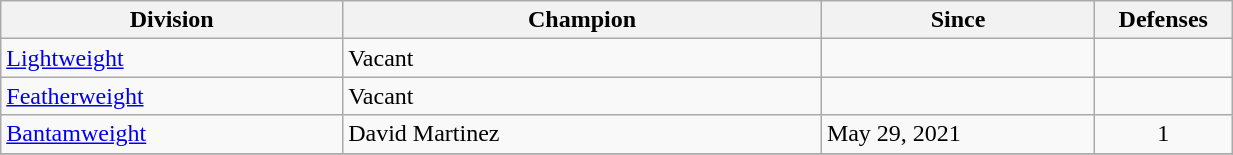<table class="wikitable" width="65%">
<tr>
<th width="25%">Division</th>
<th width="35%">Champion</th>
<th width="20%">Since</th>
<th width="10%">Defenses</th>
</tr>
<tr>
<td><a href='#'>Lightweight</a></td>
<td>Vacant</td>
<td></td>
<td style="text-align:center;"></td>
</tr>
<tr>
<td><a href='#'>Featherweight</a></td>
<td>Vacant</td>
<td></td>
<td style="text-align:center;"></td>
</tr>
<tr>
<td><a href='#'>Bantamweight</a></td>
<td> David Martinez</td>
<td>May 29, 2021</td>
<td style="text-align:center;">1</td>
</tr>
<tr>
</tr>
</table>
